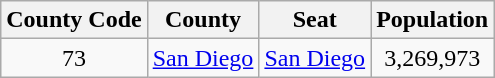<table class="wikitable sortable" style="text-align:center;">
<tr>
<th> County Code</th>
<th>County</th>
<th>Seat</th>
<th>Population</th>
</tr>
<tr>
<td>73</td>
<td><a href='#'>San Diego</a></td>
<td><a href='#'>San Diego</a></td>
<td>3,269,973</td>
</tr>
</table>
